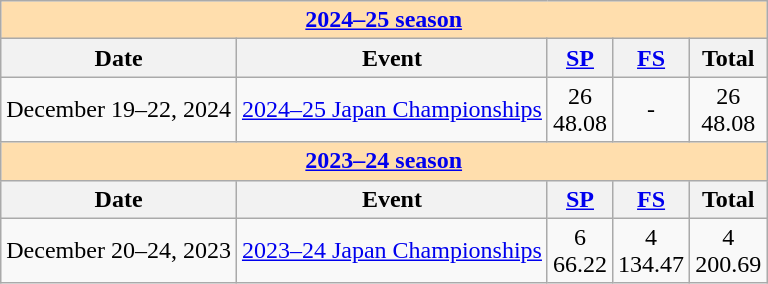<table class="wikitable">
<tr>
<th style="background-color: #ffdead; " colspan=5 align=center><a href='#'>2024–25 season</a></th>
</tr>
<tr>
<th>Date</th>
<th>Event</th>
<th><a href='#'>SP</a></th>
<th><a href='#'>FS</a></th>
<th>Total</th>
</tr>
<tr>
<td>December 19–22, 2024</td>
<td><a href='#'>2024–25 Japan Championships</a></td>
<td align=center>26 <br> 48.08</td>
<td align=center>-</td>
<td align=center>26 <br> 48.08</td>
</tr>
<tr>
<th style="background-color: #ffdead; " colspan=5 align=center><a href='#'>2023–24 season</a></th>
</tr>
<tr>
<th>Date</th>
<th>Event</th>
<th><a href='#'>SP</a></th>
<th><a href='#'>FS</a></th>
<th>Total</th>
</tr>
<tr>
<td>December 20–24, 2023</td>
<td><a href='#'>2023–24 Japan Championships</a></td>
<td align=center>6 <br> 66.22</td>
<td align=center>4 <br> 134.47</td>
<td align=center>4 <br> 200.69</td>
</tr>
</table>
